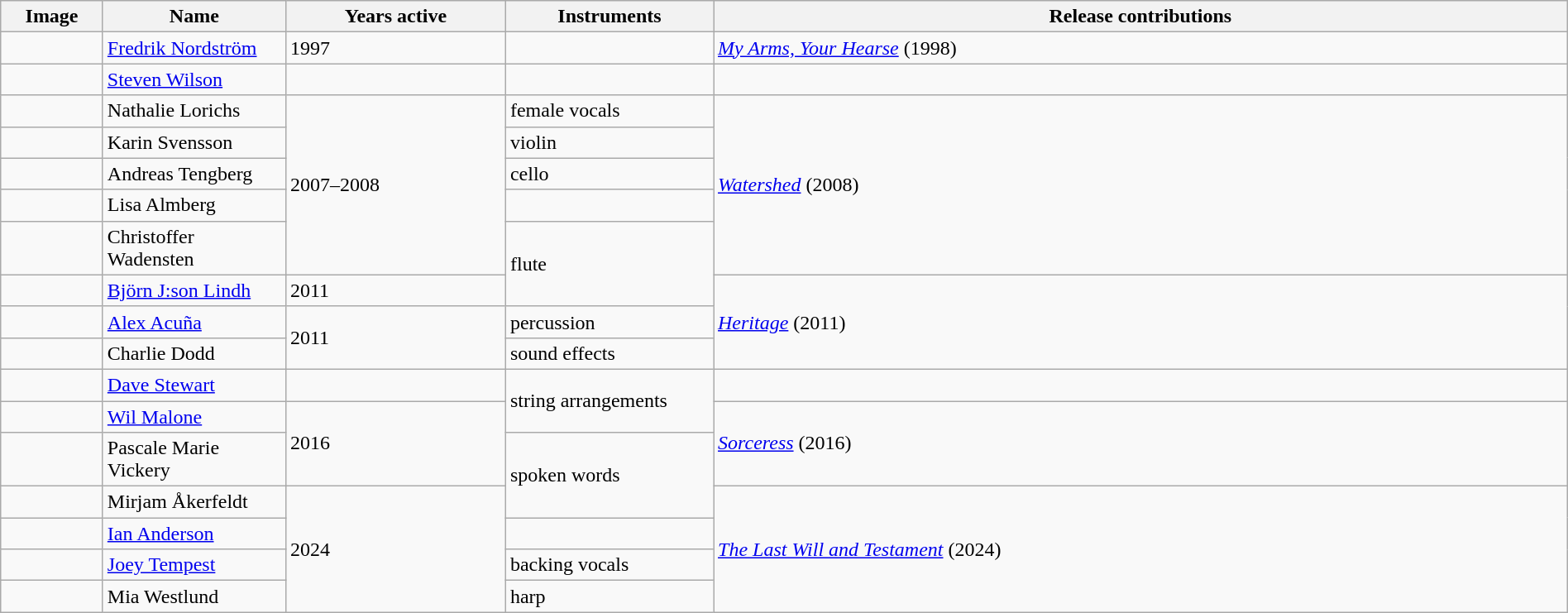<table class="wikitable" border="1" width="100%">
<tr>
<th width="75">Image</th>
<th width="140">Name</th>
<th width="170">Years active</th>
<th width="160">Instruments</th>
<th>Release contributions</th>
</tr>
<tr>
<td></td>
<td><a href='#'>Fredrik Nordström</a></td>
<td>1997</td>
<td></td>
<td><em><a href='#'>My Arms, Your Hearse</a></em> (1998)</td>
</tr>
<tr>
<td></td>
<td><a href='#'>Steven Wilson</a></td>
<td></td>
<td></td>
<td></td>
</tr>
<tr>
<td></td>
<td>Nathalie Lorichs</td>
<td rowspan="5">2007–2008</td>
<td>female vocals</td>
<td rowspan="5"><em><a href='#'>Watershed</a></em> (2008)</td>
</tr>
<tr>
<td></td>
<td>Karin Svensson</td>
<td>violin</td>
</tr>
<tr>
<td></td>
<td>Andreas Tengberg</td>
<td>cello</td>
</tr>
<tr>
<td></td>
<td>Lisa Almberg</td>
<td></td>
</tr>
<tr>
<td></td>
<td>Christoffer Wadensten</td>
<td rowspan="2">flute</td>
</tr>
<tr>
<td></td>
<td><a href='#'>Björn J:son Lindh</a></td>
<td>2011 </td>
<td rowspan="3"><em><a href='#'>Heritage</a></em> (2011)</td>
</tr>
<tr>
<td></td>
<td><a href='#'>Alex Acuña</a></td>
<td rowspan="2">2011</td>
<td>percussion</td>
</tr>
<tr>
<td></td>
<td>Charlie Dodd</td>
<td>sound effects</td>
</tr>
<tr>
<td></td>
<td><a href='#'>Dave Stewart</a></td>
<td></td>
<td rowspan="2">string arrangements</td>
<td></td>
</tr>
<tr>
<td></td>
<td><a href='#'>Wil Malone</a></td>
<td rowspan="2">2016</td>
<td rowspan="2"><em><a href='#'>Sorceress</a></em> (2016)</td>
</tr>
<tr>
<td></td>
<td>Pascale Marie Vickery</td>
<td rowspan="2">spoken words</td>
</tr>
<tr>
<td></td>
<td>Mirjam Åkerfeldt</td>
<td rowspan="4">2024</td>
<td rowspan="4"><em><a href='#'>The Last Will and Testament</a></em> (2024)</td>
</tr>
<tr>
<td></td>
<td><a href='#'>Ian Anderson</a></td>
<td></td>
</tr>
<tr>
<td></td>
<td><a href='#'>Joey Tempest</a></td>
<td>backing vocals</td>
</tr>
<tr>
<td></td>
<td>Mia Westlund</td>
<td>harp</td>
</tr>
</table>
